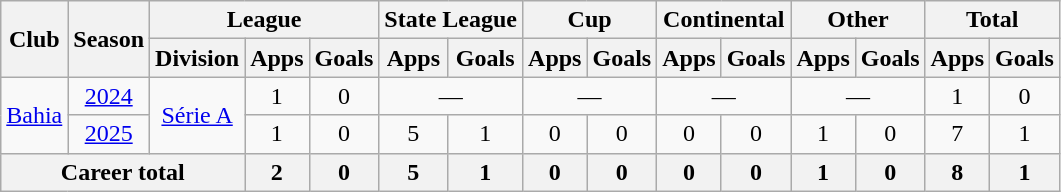<table class="wikitable" style="text-align: center;">
<tr>
<th rowspan="2">Club</th>
<th rowspan="2">Season</th>
<th colspan="3">League</th>
<th colspan="2">State League</th>
<th colspan="2">Cup</th>
<th colspan="2">Continental</th>
<th colspan="2">Other</th>
<th colspan="2">Total</th>
</tr>
<tr>
<th>Division</th>
<th>Apps</th>
<th>Goals</th>
<th>Apps</th>
<th>Goals</th>
<th>Apps</th>
<th>Goals</th>
<th>Apps</th>
<th>Goals</th>
<th>Apps</th>
<th>Goals</th>
<th>Apps</th>
<th>Goals</th>
</tr>
<tr>
<td rowspan="2" valign="center"><a href='#'>Bahia</a></td>
<td><a href='#'>2024</a></td>
<td rowspan="2"><a href='#'>Série A</a></td>
<td>1</td>
<td>0</td>
<td colspan="2">—</td>
<td colspan="2">—</td>
<td colspan="2">—</td>
<td colspan="2">—</td>
<td>1</td>
<td>0</td>
</tr>
<tr>
<td><a href='#'>2025</a></td>
<td>1</td>
<td>0</td>
<td>5</td>
<td>1</td>
<td>0</td>
<td>0</td>
<td>0</td>
<td>0</td>
<td>1</td>
<td>0</td>
<td>7</td>
<td>1</td>
</tr>
<tr>
<th colspan="3"><strong>Career total</strong></th>
<th>2</th>
<th>0</th>
<th>5</th>
<th>1</th>
<th>0</th>
<th>0</th>
<th>0</th>
<th>0</th>
<th>1</th>
<th>0</th>
<th>8</th>
<th>1</th>
</tr>
</table>
